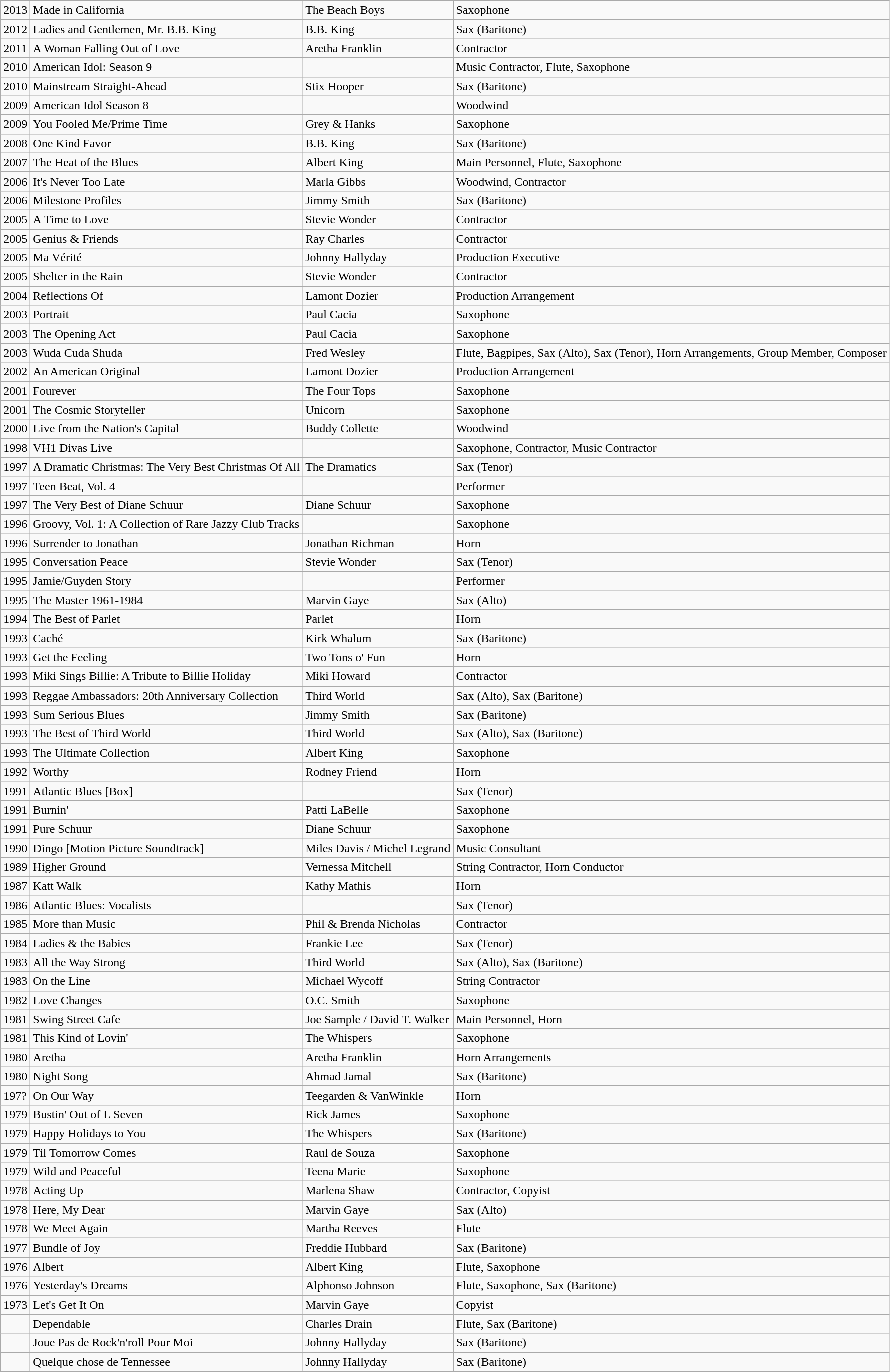<table class="wikitable">
<tr>
<td>2013</td>
<td>Made in California</td>
<td>The Beach Boys</td>
<td>Saxophone</td>
</tr>
<tr>
<td>2012</td>
<td>Ladies and Gentlemen, Mr. B.B. King</td>
<td>B.B. King</td>
<td>Sax (Baritone)</td>
</tr>
<tr>
<td>2011</td>
<td>A Woman Falling Out of Love</td>
<td>Aretha Franklin</td>
<td>Contractor</td>
</tr>
<tr>
<td>2010</td>
<td>American Idol: Season 9</td>
<td></td>
<td>Music Contractor, Flute, Saxophone</td>
</tr>
<tr>
<td>2010</td>
<td>Mainstream Straight-Ahead</td>
<td>Stix Hooper</td>
<td>Sax (Baritone)</td>
</tr>
<tr>
<td>2009</td>
<td>American Idol Season 8</td>
<td></td>
<td>Woodwind</td>
</tr>
<tr>
<td>2009</td>
<td>You Fooled Me/Prime Time</td>
<td>Grey & Hanks</td>
<td>Saxophone</td>
</tr>
<tr>
<td>2008</td>
<td>One Kind Favor</td>
<td>B.B. King</td>
<td>Sax (Baritone)</td>
</tr>
<tr>
<td>2007</td>
<td>The Heat of the Blues</td>
<td>Albert King</td>
<td>Main Personnel, Flute, Saxophone</td>
</tr>
<tr>
<td>2006</td>
<td>It's Never Too Late</td>
<td>Marla Gibbs</td>
<td>Woodwind, Contractor</td>
</tr>
<tr>
<td>2006</td>
<td>Milestone Profiles</td>
<td>Jimmy Smith</td>
<td>Sax (Baritone)</td>
</tr>
<tr>
<td>2005</td>
<td>A Time to Love</td>
<td>Stevie Wonder</td>
<td>Contractor</td>
</tr>
<tr>
<td>2005</td>
<td>Genius & Friends</td>
<td>Ray Charles</td>
<td>Contractor</td>
</tr>
<tr>
<td>2005</td>
<td>Ma Vérité</td>
<td>Johnny Hallyday</td>
<td>Production Executive</td>
</tr>
<tr>
<td>2005</td>
<td>Shelter in the Rain</td>
<td>Stevie Wonder</td>
<td>Contractor</td>
</tr>
<tr>
<td>2004</td>
<td>Reflections Of</td>
<td>Lamont Dozier</td>
<td>Production Arrangement</td>
</tr>
<tr>
<td>2003</td>
<td>Portrait</td>
<td>Paul Cacia</td>
<td>Saxophone</td>
</tr>
<tr>
<td>2003</td>
<td>The Opening Act</td>
<td>Paul Cacia</td>
<td>Saxophone</td>
</tr>
<tr>
<td>2003</td>
<td>Wuda Cuda Shuda</td>
<td>Fred Wesley</td>
<td>Flute, Bagpipes, Sax (Alto), Sax (Tenor), Horn Arrangements, Group Member, Composer</td>
</tr>
<tr>
<td>2002</td>
<td>An American Original</td>
<td>Lamont Dozier</td>
<td>Production Arrangement</td>
</tr>
<tr>
<td>2001</td>
<td>Fourever</td>
<td>The Four Tops</td>
<td>Saxophone</td>
</tr>
<tr>
<td>2001</td>
<td>The Cosmic Storyteller</td>
<td>Unicorn</td>
<td>Saxophone</td>
</tr>
<tr>
<td>2000</td>
<td>Live from the Nation's Capital</td>
<td>Buddy Collette</td>
<td>Woodwind</td>
</tr>
<tr>
<td>1998</td>
<td>VH1 Divas Live</td>
<td></td>
<td>Saxophone, Contractor, Music Contractor</td>
</tr>
<tr>
<td>1997</td>
<td>A Dramatic Christmas: The Very Best Christmas Of All</td>
<td>The Dramatics</td>
<td>Sax (Tenor)</td>
</tr>
<tr>
<td>1997</td>
<td>Teen Beat, Vol. 4</td>
<td></td>
<td>Performer</td>
</tr>
<tr>
<td>1997</td>
<td>The Very Best of Diane Schuur</td>
<td>Diane Schuur</td>
<td>Saxophone</td>
</tr>
<tr>
<td>1996</td>
<td>Groovy, Vol. 1: A Collection of Rare Jazzy Club Tracks</td>
<td></td>
<td>Saxophone</td>
</tr>
<tr>
<td>1996</td>
<td>Surrender to Jonathan</td>
<td>Jonathan Richman</td>
<td>Horn</td>
</tr>
<tr>
<td>1995</td>
<td>Conversation Peace</td>
<td>Stevie Wonder</td>
<td>Sax (Tenor)</td>
</tr>
<tr>
<td>1995</td>
<td>Jamie/Guyden Story</td>
<td></td>
<td>Performer</td>
</tr>
<tr>
<td>1995</td>
<td>The Master 1961-1984</td>
<td>Marvin Gaye</td>
<td>Sax (Alto)</td>
</tr>
<tr>
<td>1994</td>
<td>The Best of Parlet</td>
<td>Parlet</td>
<td>Horn</td>
</tr>
<tr>
<td>1993</td>
<td>Caché</td>
<td>Kirk Whalum</td>
<td>Sax (Baritone)</td>
</tr>
<tr>
<td>1993</td>
<td>Get the Feeling</td>
<td>Two Tons o' Fun</td>
<td>Horn</td>
</tr>
<tr>
<td>1993</td>
<td>Miki Sings Billie: A Tribute to Billie Holiday</td>
<td>Miki Howard</td>
<td>Contractor</td>
</tr>
<tr>
<td>1993</td>
<td>Reggae Ambassadors: 20th Anniversary Collection</td>
<td>Third World</td>
<td>Sax (Alto), Sax (Baritone)</td>
</tr>
<tr>
<td>1993</td>
<td>Sum Serious Blues</td>
<td>Jimmy Smith</td>
<td>Sax (Baritone)</td>
</tr>
<tr>
<td>1993</td>
<td>The Best of Third World</td>
<td>Third World</td>
<td>Sax (Alto), Sax (Baritone)</td>
</tr>
<tr>
<td>1993</td>
<td>The Ultimate Collection</td>
<td>Albert King</td>
<td>Saxophone</td>
</tr>
<tr>
<td>1992</td>
<td>Worthy</td>
<td>Rodney Friend</td>
<td>Horn</td>
</tr>
<tr>
<td>1991</td>
<td>Atlantic Blues [Box]</td>
<td></td>
<td>Sax (Tenor)</td>
</tr>
<tr>
<td>1991</td>
<td>Burnin'</td>
<td>Patti LaBelle</td>
<td>Saxophone</td>
</tr>
<tr>
<td>1991</td>
<td>Pure Schuur</td>
<td>Diane Schuur</td>
<td>Saxophone</td>
</tr>
<tr>
<td>1990</td>
<td>Dingo [Motion Picture Soundtrack]</td>
<td>Miles Davis / Michel Legrand</td>
<td>Music Consultant</td>
</tr>
<tr>
<td>1989</td>
<td>Higher Ground</td>
<td>Vernessa Mitchell</td>
<td>String Contractor, Horn Conductor</td>
</tr>
<tr>
<td>1987</td>
<td>Katt Walk</td>
<td>Kathy Mathis</td>
<td>Horn</td>
</tr>
<tr>
<td>1986</td>
<td>Atlantic Blues: Vocalists</td>
<td></td>
<td>Sax (Tenor)</td>
</tr>
<tr>
<td>1985</td>
<td>More than Music</td>
<td>Phil & Brenda Nicholas</td>
<td>Contractor</td>
</tr>
<tr>
<td>1984</td>
<td>Ladies & the Babies</td>
<td>Frankie Lee</td>
<td>Sax (Tenor)</td>
</tr>
<tr>
<td>1983</td>
<td>All the Way Strong</td>
<td>Third World</td>
<td>Sax (Alto), Sax (Baritone)</td>
</tr>
<tr>
<td>1983</td>
<td>On the Line</td>
<td>Michael Wycoff</td>
<td>String Contractor</td>
</tr>
<tr>
<td>1982</td>
<td>Love Changes</td>
<td>O.C. Smith</td>
<td>Saxophone</td>
</tr>
<tr>
<td>1981</td>
<td>Swing Street Cafe</td>
<td>Joe Sample / David T. Walker</td>
<td>Main Personnel, Horn</td>
</tr>
<tr>
<td>1981</td>
<td>This Kind of Lovin'</td>
<td>The Whispers</td>
<td>Saxophone</td>
</tr>
<tr>
<td>1980</td>
<td>Aretha</td>
<td>Aretha Franklin</td>
<td>Horn Arrangements</td>
</tr>
<tr>
<td>1980</td>
<td>Night Song</td>
<td>Ahmad Jamal</td>
<td>Sax (Baritone)</td>
</tr>
<tr>
<td>197?</td>
<td>On Our Way</td>
<td>Teegarden & VanWinkle</td>
<td>Horn</td>
</tr>
<tr>
<td>1979</td>
<td>Bustin' Out of L Seven</td>
<td>Rick James</td>
<td>Saxophone</td>
</tr>
<tr>
<td>1979</td>
<td>Happy Holidays to You</td>
<td>The Whispers</td>
<td>Sax (Baritone)</td>
</tr>
<tr>
<td>1979</td>
<td>Til Tomorrow Comes</td>
<td>Raul de Souza</td>
<td>Saxophone</td>
</tr>
<tr>
<td>1979</td>
<td>Wild and Peaceful</td>
<td>Teena Marie</td>
<td>Saxophone</td>
</tr>
<tr>
<td>1978</td>
<td>Acting Up</td>
<td>Marlena Shaw</td>
<td>Contractor, Copyist</td>
</tr>
<tr>
<td>1978</td>
<td>Here, My Dear</td>
<td>Marvin Gaye</td>
<td>Sax (Alto)</td>
</tr>
<tr>
<td>1978</td>
<td>We Meet Again</td>
<td>Martha Reeves</td>
<td>Flute</td>
</tr>
<tr>
<td>1977</td>
<td>Bundle of Joy</td>
<td>Freddie Hubbard</td>
<td>Sax (Baritone)</td>
</tr>
<tr>
<td>1976</td>
<td>Albert</td>
<td>Albert King</td>
<td>Flute, Saxophone</td>
</tr>
<tr>
<td>1976</td>
<td>Yesterday's Dreams</td>
<td>Alphonso Johnson</td>
<td>Flute, Saxophone, Sax (Baritone)</td>
</tr>
<tr>
<td>1973</td>
<td>Let's Get It On</td>
<td>Marvin Gaye</td>
<td>Copyist</td>
</tr>
<tr>
<td></td>
<td>Dependable</td>
<td>Charles Drain</td>
<td>Flute, Sax (Baritone)</td>
</tr>
<tr>
<td></td>
<td>Joue Pas de Rock'n'roll Pour Moi</td>
<td>Johnny Hallyday</td>
<td>Sax (Baritone)</td>
</tr>
<tr>
<td></td>
<td>Quelque chose de Tennessee</td>
<td>Johnny Hallyday</td>
<td>Sax (Baritone)</td>
</tr>
</table>
